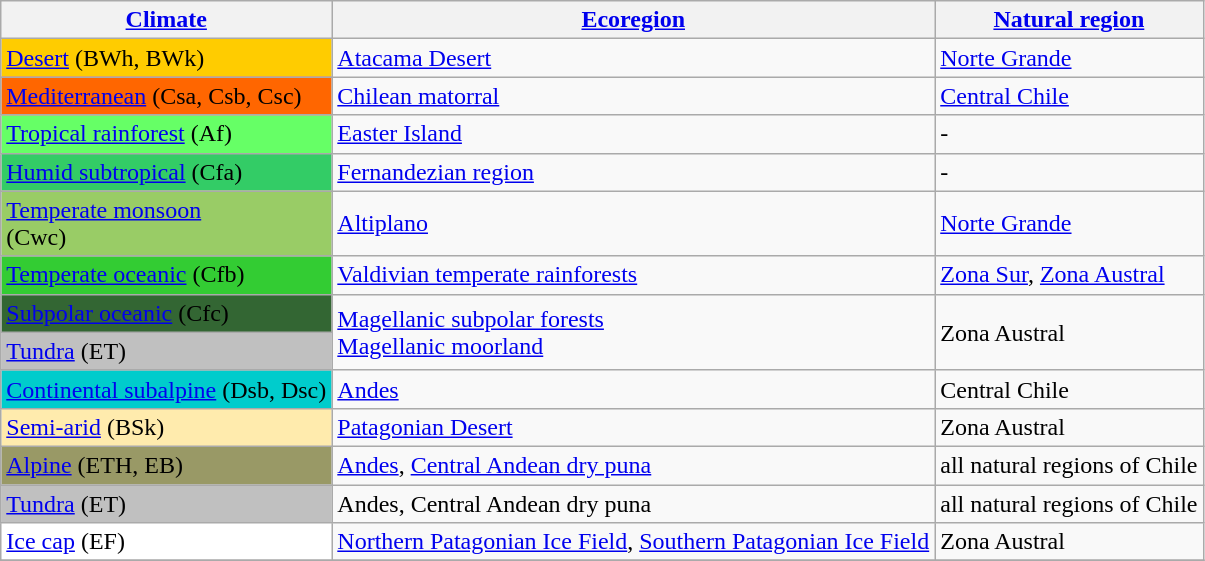<table class="wikitable">
<tr>
<th><a href='#'>Climate</a></th>
<th><a href='#'>Ecoregion</a></th>
<th><a href='#'>Natural region</a></th>
</tr>
<tr>
<td bgcolor="#FFCC00"><a href='#'>Desert</a> (BWh, BWk)</td>
<td><a href='#'>Atacama Desert</a></td>
<td><a href='#'>Norte Grande</a></td>
</tr>
<tr>
<td bgcolor="#FF6600"><a href='#'>Mediterranean</a> (Csa, Csb, Csc)</td>
<td><a href='#'>Chilean matorral</a></td>
<td><a href='#'>Central Chile</a></td>
</tr>
<tr>
<td bgcolor="#6F6"><a href='#'>Tropical rainforest</a> (Af)</td>
<td><a href='#'>Easter Island</a></td>
<td>-</td>
</tr>
<tr>
<td bgcolor="#3C6"><a href='#'>Humid subtropical</a> (Cfa)</td>
<td><a href='#'>Fernandezian region</a></td>
<td>-</td>
</tr>
<tr>
<td bgcolor="#9C6"><a href='#'>Temperate monsoon</a><br>(Cwc)</td>
<td><a href='#'>Altiplano</a></td>
<td><a href='#'>Norte Grande</a></td>
</tr>
<tr>
<td bgcolor="#3C3"><a href='#'>Temperate oceanic</a> (Cfb)</td>
<td><a href='#'>Valdivian temperate rainforests</a></td>
<td><a href='#'>Zona Sur</a>, <a href='#'>Zona Austral</a></td>
</tr>
<tr>
<td bgcolor="#336633"><a href='#'>Subpolar oceanic</a> (Cfc)</td>
<td rowspan="2"><a href='#'>Magellanic subpolar forests</a><br><a href='#'>Magellanic moorland</a></td>
<td rowspan="2">Zona Austral</td>
</tr>
<tr>
<td bgcolor="#C0C0C0"><a href='#'>Tundra</a> (ET)</td>
</tr>
<tr>
<td bgcolor="#0CC"><a href='#'>Continental subalpine</a>  (Dsb, Dsc)</td>
<td><a href='#'>Andes</a></td>
<td>Central Chile</td>
</tr>
<tr>
<td bgcolor="#FFEBAD"><a href='#'>Semi-arid</a> (BSk)</td>
<td><a href='#'>Patagonian Desert</a></td>
<td>Zona Austral</td>
</tr>
<tr>
<td bgcolor="#999966"><a href='#'>Alpine</a> (ETH, EB)</td>
<td><a href='#'>Andes</a>, <a href='#'>Central Andean dry puna</a></td>
<td>all natural regions of Chile</td>
</tr>
<tr>
<td bgcolor="#C0C0C0"><a href='#'>Tundra</a> (ET)</td>
<td>Andes, Central Andean dry puna</td>
<td>all natural regions of Chile</td>
</tr>
<tr>
<td bgcolor="#FFFFFF"><a href='#'>Ice cap</a> (EF)</td>
<td><a href='#'>Northern Patagonian Ice Field</a>, <a href='#'>Southern Patagonian Ice Field</a></td>
<td>Zona Austral</td>
</tr>
<tr>
</tr>
</table>
